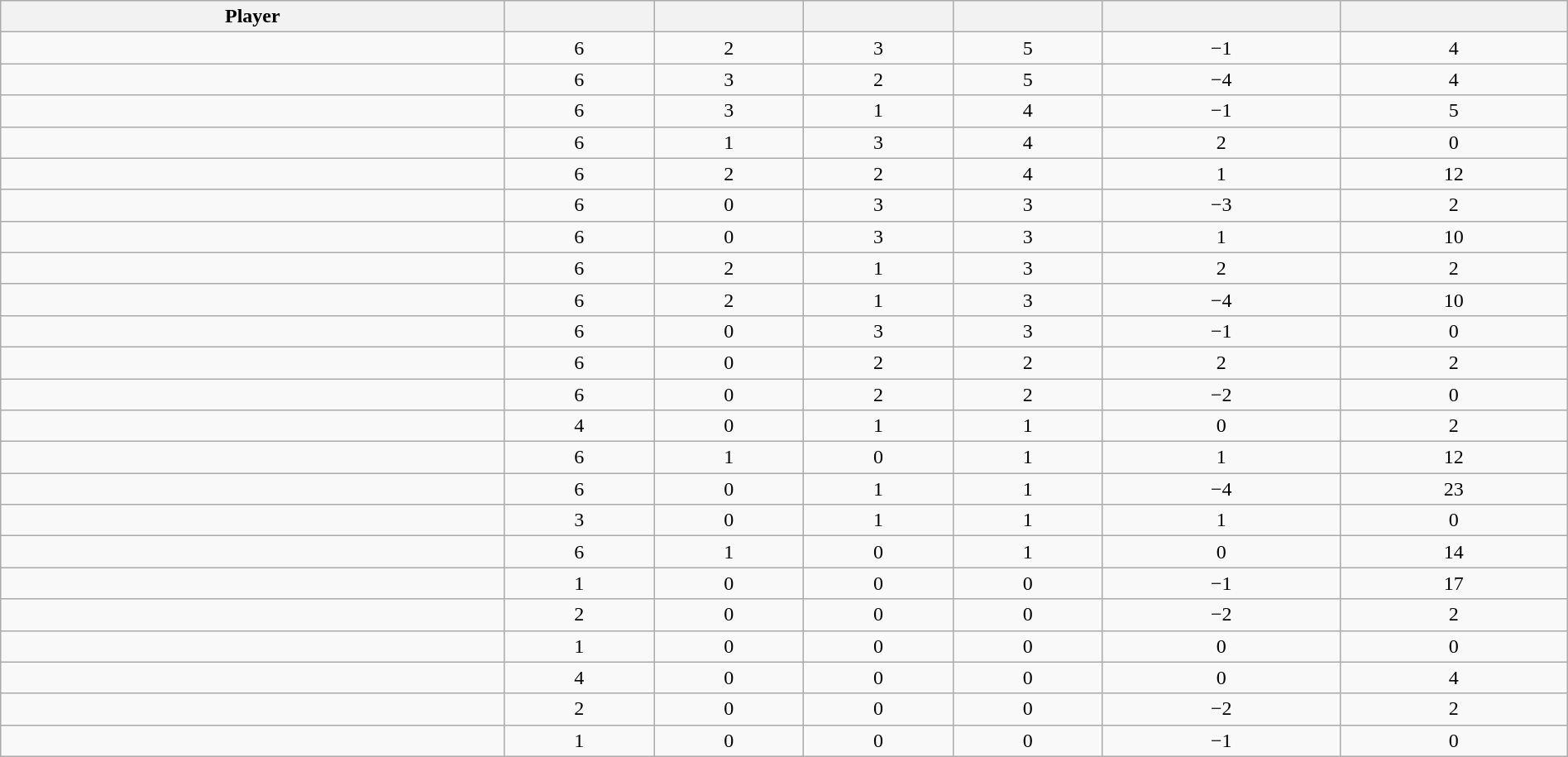<table class="wikitable sortable" style="width:100%; text-align:center;">
<tr>
<th>Player</th>
<th></th>
<th></th>
<th></th>
<th></th>
<th data-sort-type="number"></th>
<th></th>
</tr>
<tr>
<td></td>
<td>6</td>
<td>2</td>
<td>3</td>
<td>5</td>
<td>−1</td>
<td>4</td>
</tr>
<tr>
<td></td>
<td>6</td>
<td>3</td>
<td>2</td>
<td>5</td>
<td>−4</td>
<td>4</td>
</tr>
<tr>
<td></td>
<td>6</td>
<td>3</td>
<td>1</td>
<td>4</td>
<td>−1</td>
<td>5</td>
</tr>
<tr>
<td></td>
<td>6</td>
<td>1</td>
<td>3</td>
<td>4</td>
<td>2</td>
<td>0</td>
</tr>
<tr>
<td></td>
<td>6</td>
<td>2</td>
<td>2</td>
<td>4</td>
<td>1</td>
<td>12</td>
</tr>
<tr>
<td></td>
<td>6</td>
<td>0</td>
<td>3</td>
<td>3</td>
<td>−3</td>
<td>2</td>
</tr>
<tr>
<td></td>
<td>6</td>
<td>0</td>
<td>3</td>
<td>3</td>
<td>1</td>
<td>10</td>
</tr>
<tr>
<td></td>
<td>6</td>
<td>2</td>
<td>1</td>
<td>3</td>
<td>2</td>
<td>2</td>
</tr>
<tr>
<td></td>
<td>6</td>
<td>2</td>
<td>1</td>
<td>3</td>
<td>−4</td>
<td>10</td>
</tr>
<tr>
<td></td>
<td>6</td>
<td>0</td>
<td>3</td>
<td>3</td>
<td>−1</td>
<td>0</td>
</tr>
<tr>
<td></td>
<td>6</td>
<td>0</td>
<td>2</td>
<td>2</td>
<td>2</td>
<td>2</td>
</tr>
<tr>
<td></td>
<td>6</td>
<td>0</td>
<td>2</td>
<td>2</td>
<td>−2</td>
<td>0</td>
</tr>
<tr>
<td></td>
<td>4</td>
<td>0</td>
<td>1</td>
<td>1</td>
<td>0</td>
<td>2</td>
</tr>
<tr>
<td></td>
<td>6</td>
<td>1</td>
<td>0</td>
<td>1</td>
<td>1</td>
<td>12</td>
</tr>
<tr>
<td></td>
<td>6</td>
<td>0</td>
<td>1</td>
<td>1</td>
<td>−4</td>
<td>23</td>
</tr>
<tr>
<td></td>
<td>3</td>
<td>0</td>
<td>1</td>
<td>1</td>
<td>1</td>
<td>0</td>
</tr>
<tr>
<td></td>
<td>6</td>
<td>1</td>
<td>0</td>
<td>1</td>
<td>0</td>
<td>14</td>
</tr>
<tr>
<td></td>
<td>1</td>
<td>0</td>
<td>0</td>
<td>0</td>
<td>−1</td>
<td>17</td>
</tr>
<tr>
<td></td>
<td>2</td>
<td>0</td>
<td>0</td>
<td>0</td>
<td>−2</td>
<td>2</td>
</tr>
<tr>
<td></td>
<td>1</td>
<td>0</td>
<td>0</td>
<td>0</td>
<td>0</td>
<td>0</td>
</tr>
<tr>
<td></td>
<td>4</td>
<td>0</td>
<td>0</td>
<td>0</td>
<td>0</td>
<td>4</td>
</tr>
<tr>
<td></td>
<td>2</td>
<td>0</td>
<td>0</td>
<td>0</td>
<td>−2</td>
<td>2</td>
</tr>
<tr>
<td></td>
<td>1</td>
<td>0</td>
<td>0</td>
<td>0</td>
<td>−1</td>
<td>0</td>
</tr>
</table>
